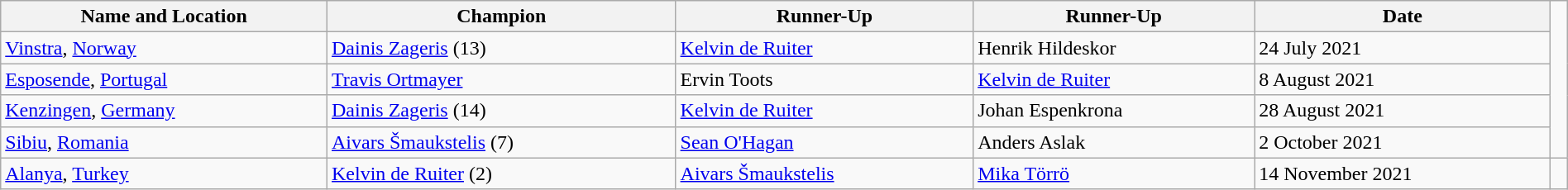<table class="wikitable" style="display: inline-table;width: 100%;">
<tr>
<th scope="col">Name and Location</th>
<th scope="col">Champion</th>
<th scope="col">Runner-Up</th>
<th scope="col">Runner-Up</th>
<th scope="col">Date</th>
</tr>
<tr>
<td> <a href='#'>Vinstra</a>, <a href='#'>Norway</a><br> </td>
<td> <a href='#'>Dainis Zageris</a> (13)</td>
<td> <a href='#'>Kelvin de Ruiter</a></td>
<td> Henrik Hildeskor</td>
<td>24 July 2021</td>
</tr>
<tr>
<td> <a href='#'>Esposende</a>, <a href='#'>Portugal</a><br> </td>
<td> <a href='#'>Travis Ortmayer</a></td>
<td> Ervin Toots</td>
<td> <a href='#'>Kelvin de Ruiter</a></td>
<td>8 August 2021</td>
</tr>
<tr>
<td> <a href='#'>Kenzingen</a>, <a href='#'>Germany</a><br> </td>
<td> <a href='#'>Dainis Zageris</a> (14)</td>
<td> <a href='#'>Kelvin de Ruiter</a></td>
<td> Johan Espenkrona</td>
<td>28 August 2021</td>
</tr>
<tr>
<td> <a href='#'>Sibiu</a>, <a href='#'>Romania</a><br> </td>
<td> <a href='#'>Aivars Šmaukstelis</a> (7)</td>
<td> <a href='#'>Sean O'Hagan</a></td>
<td> Anders Aslak</td>
<td>2 October 2021</td>
</tr>
<tr>
<td> <a href='#'>Alanya</a>, <a href='#'>Turkey</a><br> </td>
<td> <a href='#'>Kelvin de Ruiter</a> (2)</td>
<td> <a href='#'>Aivars Šmaukstelis</a></td>
<td> <a href='#'>Mika Törrö</a></td>
<td>14 November 2021</td>
<td></td>
</tr>
</table>
